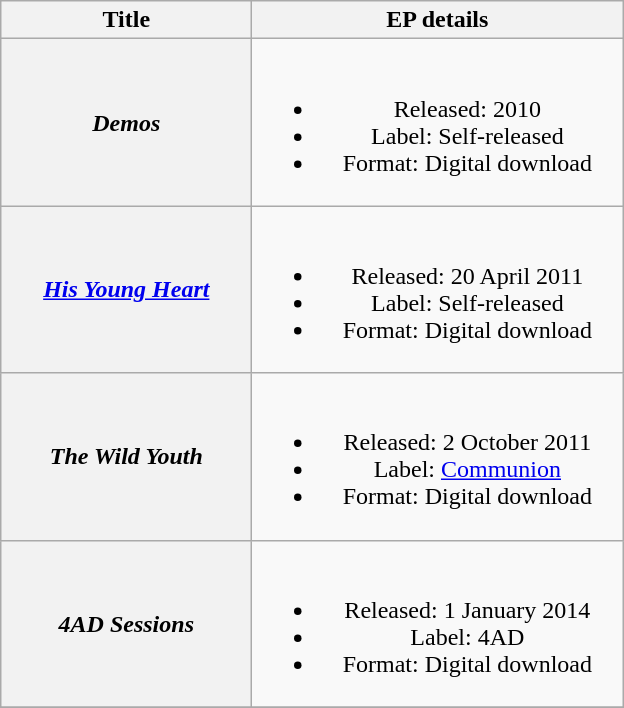<table class="wikitable plainrowheaders" style="text-align:center;">
<tr>
<th scope="col" style="width:10em;">Title</th>
<th scope="col" style="width:15em;">EP details</th>
</tr>
<tr>
<th scope="row"><em>Demos</em></th>
<td><br><ul><li>Released: 2010</li><li>Label: Self-released</li><li>Format: Digital download</li></ul></td>
</tr>
<tr>
<th scope="row"><em><a href='#'>His Young Heart</a></em></th>
<td><br><ul><li>Released: 20 April 2011</li><li>Label: Self-released</li><li>Format: Digital download</li></ul></td>
</tr>
<tr>
<th scope="row"><em>The Wild Youth</em></th>
<td><br><ul><li>Released: 2 October 2011</li><li>Label: <a href='#'>Communion</a></li><li>Format: Digital download</li></ul></td>
</tr>
<tr>
<th scope="row"><em>4AD Sessions</em></th>
<td><br><ul><li>Released: 1 January 2014</li><li>Label: 4AD</li><li>Format: Digital download</li></ul></td>
</tr>
<tr>
</tr>
</table>
